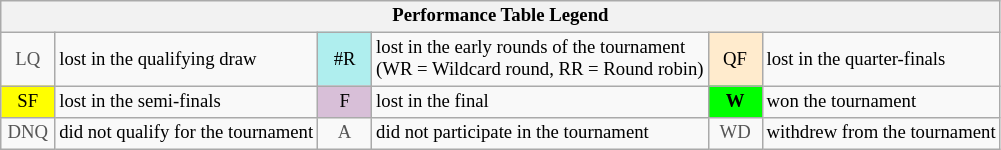<table class="wikitable" style="font-size:78%;">
<tr>
<th colspan="6">Performance Table Legend</th>
</tr>
<tr>
<td align="center" style="color:#555555;" width="30">LQ</td>
<td>lost in the qualifying draw</td>
<td align="center" style="background:#afeeee;">#R</td>
<td>lost in the early rounds of the tournament<br>(WR = Wildcard round, RR = Round robin)</td>
<td align="center" style="background:#ffebcd;">QF</td>
<td>lost in the quarter-finals</td>
</tr>
<tr>
<td align="center" style="background:yellow;">SF</td>
<td>lost in the semi-finals</td>
<td align="center" style="background:#D8BFD8;">F</td>
<td>lost in the final</td>
<td align="center" style="background:#00ff00;"><strong>W</strong></td>
<td>won the tournament</td>
</tr>
<tr>
<td align="center" style="color:#555555;" width="30">DNQ</td>
<td>did not qualify for the tournament</td>
<td align="center" style="color:#555555;" width="30">A</td>
<td>did not participate in the tournament</td>
<td align="center" style="color:#555555;" width="30">WD</td>
<td>withdrew from the tournament</td>
</tr>
</table>
